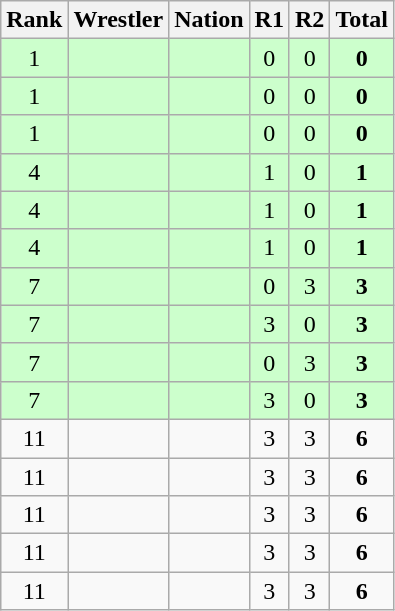<table class="wikitable sortable" style="text-align:center;">
<tr>
<th>Rank</th>
<th>Wrestler</th>
<th>Nation</th>
<th>R1</th>
<th>R2</th>
<th>Total</th>
</tr>
<tr style="background:#cfc;">
<td>1</td>
<td align=left></td>
<td align=left></td>
<td>0</td>
<td>0</td>
<td><strong>0</strong></td>
</tr>
<tr style="background:#cfc;">
<td>1</td>
<td align=left></td>
<td align=left></td>
<td>0</td>
<td>0</td>
<td><strong>0</strong></td>
</tr>
<tr style="background:#cfc;">
<td>1</td>
<td align=left></td>
<td align=left></td>
<td>0</td>
<td>0</td>
<td><strong>0</strong></td>
</tr>
<tr style="background:#cfc;">
<td>4</td>
<td align=left></td>
<td align=left></td>
<td>1</td>
<td>0</td>
<td><strong>1</strong></td>
</tr>
<tr style="background:#cfc;">
<td>4</td>
<td align=left></td>
<td align=left></td>
<td>1</td>
<td>0</td>
<td><strong>1</strong></td>
</tr>
<tr style="background:#cfc;">
<td>4</td>
<td align=left></td>
<td align=left></td>
<td>1</td>
<td>0</td>
<td><strong>1</strong></td>
</tr>
<tr style="background:#cfc;">
<td>7</td>
<td align=left></td>
<td align=left></td>
<td>0</td>
<td>3</td>
<td><strong>3</strong></td>
</tr>
<tr style="background:#cfc;">
<td>7</td>
<td align=left></td>
<td align=left></td>
<td>3</td>
<td>0</td>
<td><strong>3</strong></td>
</tr>
<tr style="background:#cfc;">
<td>7</td>
<td align=left></td>
<td align=left></td>
<td>0</td>
<td>3</td>
<td><strong>3</strong></td>
</tr>
<tr style="background:#cfc;">
<td>7</td>
<td align=left></td>
<td align=left></td>
<td>3</td>
<td>0</td>
<td><strong>3</strong></td>
</tr>
<tr>
<td>11</td>
<td align=left></td>
<td align=left></td>
<td>3</td>
<td>3</td>
<td><strong>6</strong></td>
</tr>
<tr>
<td>11</td>
<td align=left></td>
<td align=left></td>
<td>3</td>
<td>3</td>
<td><strong>6</strong></td>
</tr>
<tr>
<td>11</td>
<td align=left></td>
<td align=left></td>
<td>3</td>
<td>3</td>
<td><strong>6</strong></td>
</tr>
<tr>
<td>11</td>
<td align=left></td>
<td align=left></td>
<td>3</td>
<td>3</td>
<td><strong>6</strong></td>
</tr>
<tr>
<td>11</td>
<td align=left></td>
<td align=left></td>
<td>3</td>
<td>3</td>
<td><strong>6</strong></td>
</tr>
</table>
